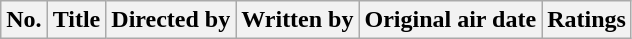<table class="wikitable">
<tr>
<th>No.</th>
<th>Title</th>
<th>Directed by</th>
<th>Written by</th>
<th>Original air date</th>
<th>Ratings<br>






</th>
</tr>
</table>
